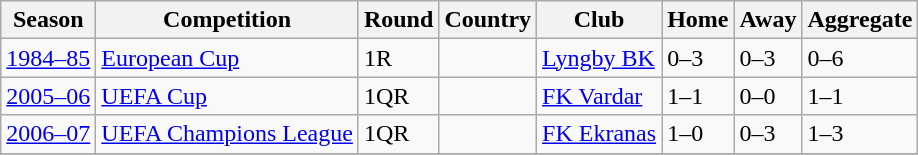<table class="wikitable">
<tr>
<th>Season</th>
<th>Competition</th>
<th>Round</th>
<th>Country</th>
<th>Club</th>
<th>Home</th>
<th>Away</th>
<th>Aggregate</th>
</tr>
<tr>
<td><a href='#'>1984–85</a></td>
<td><a href='#'>European Cup</a></td>
<td>1R</td>
<td></td>
<td><a href='#'>Lyngby BK</a></td>
<td>0–3</td>
<td>0–3</td>
<td>0–6</td>
</tr>
<tr>
<td><a href='#'>2005–06</a></td>
<td><a href='#'>UEFA Cup</a></td>
<td>1QR</td>
<td></td>
<td><a href='#'>FK Vardar</a></td>
<td>1–1</td>
<td>0–0</td>
<td>1–1</td>
</tr>
<tr>
<td><a href='#'>2006–07</a></td>
<td><a href='#'>UEFA Champions League</a></td>
<td>1QR</td>
<td></td>
<td><a href='#'>FK Ekranas</a></td>
<td>1–0</td>
<td>0–3</td>
<td>1–3</td>
</tr>
<tr>
</tr>
</table>
